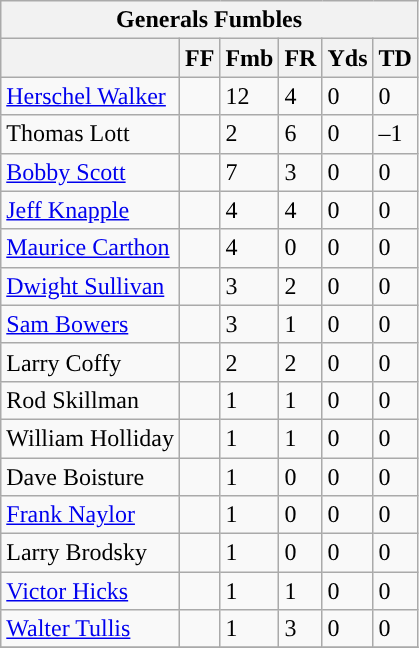<table class="wikitable">
<tr>
<th colspan="6">Generals Fumbles</th>
</tr>
<tr>
<th></th>
<th>FF</th>
<th>Fmb</th>
<th>FR</th>
<th>Yds</th>
<th>TD</th>
</tr>
<tr>
<td><a href='#'>Herschel Walker</a></td>
<td></td>
<td>12</td>
<td>4</td>
<td>0</td>
<td>0</td>
</tr>
<tr>
<td>Thomas Lott</td>
<td></td>
<td>2</td>
<td>6</td>
<td>0</td>
<td>–1</td>
</tr>
<tr>
<td><a href='#'>Bobby Scott</a></td>
<td></td>
<td>7</td>
<td>3</td>
<td>0</td>
<td>0</td>
</tr>
<tr>
<td><a href='#'>Jeff Knapple</a></td>
<td></td>
<td>4</td>
<td>4</td>
<td>0</td>
<td>0</td>
</tr>
<tr>
<td><a href='#'>Maurice Carthon</a></td>
<td></td>
<td>4</td>
<td>0</td>
<td>0</td>
<td>0</td>
</tr>
<tr>
<td><a href='#'>Dwight Sullivan</a></td>
<td></td>
<td>3</td>
<td>2</td>
<td>0</td>
<td>0</td>
</tr>
<tr>
<td><a href='#'>Sam Bowers</a></td>
<td></td>
<td>3</td>
<td>1</td>
<td>0</td>
<td>0</td>
</tr>
<tr>
<td>Larry Coffy</td>
<td></td>
<td>2</td>
<td>2</td>
<td>0</td>
<td>0</td>
</tr>
<tr>
<td>Rod Skillman</td>
<td></td>
<td>1</td>
<td>1</td>
<td>0</td>
<td>0</td>
</tr>
<tr>
<td>William Holliday</td>
<td></td>
<td>1</td>
<td>1</td>
<td>0</td>
<td>0</td>
</tr>
<tr>
<td>Dave Boisture</td>
<td></td>
<td>1</td>
<td>0</td>
<td>0</td>
<td>0</td>
</tr>
<tr>
<td><a href='#'>Frank Naylor</a></td>
<td></td>
<td>1</td>
<td>0</td>
<td>0</td>
<td>0</td>
</tr>
<tr>
<td>Larry Brodsky</td>
<td></td>
<td>1</td>
<td>0</td>
<td>0</td>
<td>0</td>
</tr>
<tr>
<td><a href='#'>Victor Hicks</a></td>
<td></td>
<td>1</td>
<td>1</td>
<td>0</td>
<td>0</td>
</tr>
<tr>
<td><a href='#'>Walter Tullis</a></td>
<td></td>
<td>1</td>
<td>3</td>
<td>0</td>
<td>0</td>
</tr>
<tr>
</tr>
</table>
